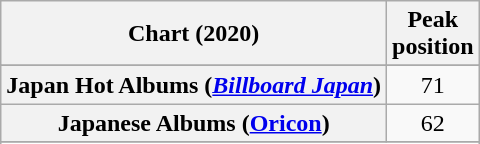<table class="wikitable sortable plainrowheaders" style="text-align:center">
<tr>
<th scope="col">Chart (2020)</th>
<th scope="col">Peak<br>position</th>
</tr>
<tr>
</tr>
<tr>
</tr>
<tr>
</tr>
<tr>
</tr>
<tr>
</tr>
<tr>
</tr>
<tr>
</tr>
<tr>
</tr>
<tr>
</tr>
<tr>
<th scope="row">Japan Hot Albums (<em><a href='#'>Billboard Japan</a></em>)</th>
<td>71</td>
</tr>
<tr>
<th scope="row">Japanese Albums (<a href='#'>Oricon</a>)</th>
<td>62</td>
</tr>
<tr>
</tr>
<tr>
</tr>
<tr>
</tr>
<tr>
</tr>
<tr>
</tr>
<tr>
</tr>
<tr>
</tr>
</table>
